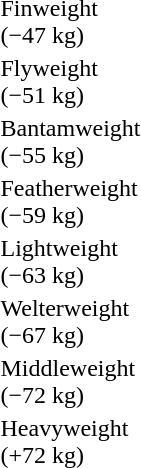<table>
<tr>
<td rowspan=2>Finweight<br>(−47 kg) </td>
<td rowspan=2></td>
<td rowspan=2></td>
<td></td>
</tr>
<tr>
<td></td>
</tr>
<tr>
<td rowspan=2>Flyweight<br>(−51 kg) </td>
<td rowspan=2></td>
<td rowspan=2></td>
<td></td>
</tr>
<tr>
<td></td>
</tr>
<tr>
<td rowspan=2>Bantamweight<br>(−55 kg) </td>
<td rowspan=2></td>
<td rowspan=2></td>
<td></td>
</tr>
<tr>
<td></td>
</tr>
<tr>
<td rowspan=2>Featherweight<br>(−59 kg) </td>
<td rowspan=2></td>
<td rowspan=2></td>
<td></td>
</tr>
<tr>
<td></td>
</tr>
<tr>
<td rowspan=2>Lightweight<br>(−63 kg) </td>
<td rowspan=2></td>
<td rowspan=2></td>
<td></td>
</tr>
<tr>
<td></td>
</tr>
<tr>
<td rowspan=2>Welterweight<br>(−67 kg) </td>
<td rowspan=2></td>
<td rowspan=2></td>
<td></td>
</tr>
<tr>
<td></td>
</tr>
<tr>
<td rowspan=2>Middleweight<br>(−72 kg) </td>
<td rowspan=2></td>
<td rowspan=2></td>
<td></td>
</tr>
<tr>
<td></td>
</tr>
<tr>
<td rowspan=2>Heavyweight<br>(+72 kg) </td>
<td rowspan=2></td>
<td rowspan=2></td>
<td></td>
</tr>
<tr>
<td></td>
</tr>
</table>
